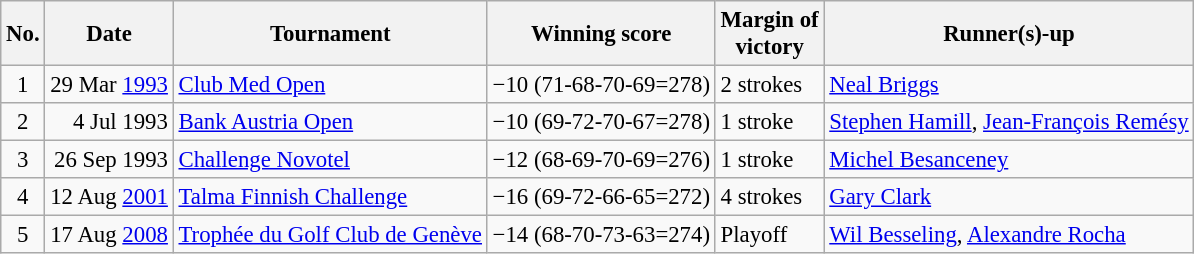<table class="wikitable" style="font-size:95%;">
<tr>
<th>No.</th>
<th>Date</th>
<th>Tournament</th>
<th>Winning score</th>
<th>Margin of<br>victory</th>
<th>Runner(s)-up</th>
</tr>
<tr>
<td align=center>1</td>
<td align=right>29 Mar <a href='#'>1993</a></td>
<td><a href='#'>Club Med Open</a></td>
<td>−10 (71-68-70-69=278)</td>
<td>2 strokes</td>
<td> <a href='#'>Neal Briggs</a></td>
</tr>
<tr>
<td align=center>2</td>
<td align=right>4 Jul 1993</td>
<td><a href='#'>Bank Austria Open</a></td>
<td>−10 (69-72-70-67=278)</td>
<td>1 stroke</td>
<td> <a href='#'>Stephen Hamill</a>,  <a href='#'>Jean-François Remésy</a></td>
</tr>
<tr>
<td align=center>3</td>
<td align=right>26 Sep 1993</td>
<td><a href='#'>Challenge Novotel</a></td>
<td>−12 (68-69-70-69=276)</td>
<td>1 stroke</td>
<td> <a href='#'>Michel Besanceney</a></td>
</tr>
<tr>
<td align=center>4</td>
<td align=right>12 Aug <a href='#'>2001</a></td>
<td><a href='#'>Talma Finnish Challenge</a></td>
<td>−16 (69-72-66-65=272)</td>
<td>4 strokes</td>
<td> <a href='#'>Gary Clark</a></td>
</tr>
<tr>
<td align=center>5</td>
<td align=right>17 Aug <a href='#'>2008</a></td>
<td><a href='#'>Trophée du Golf Club de Genève</a></td>
<td>−14 (68-70-73-63=274)</td>
<td>Playoff</td>
<td> <a href='#'>Wil Besseling</a>,  <a href='#'>Alexandre Rocha</a></td>
</tr>
</table>
